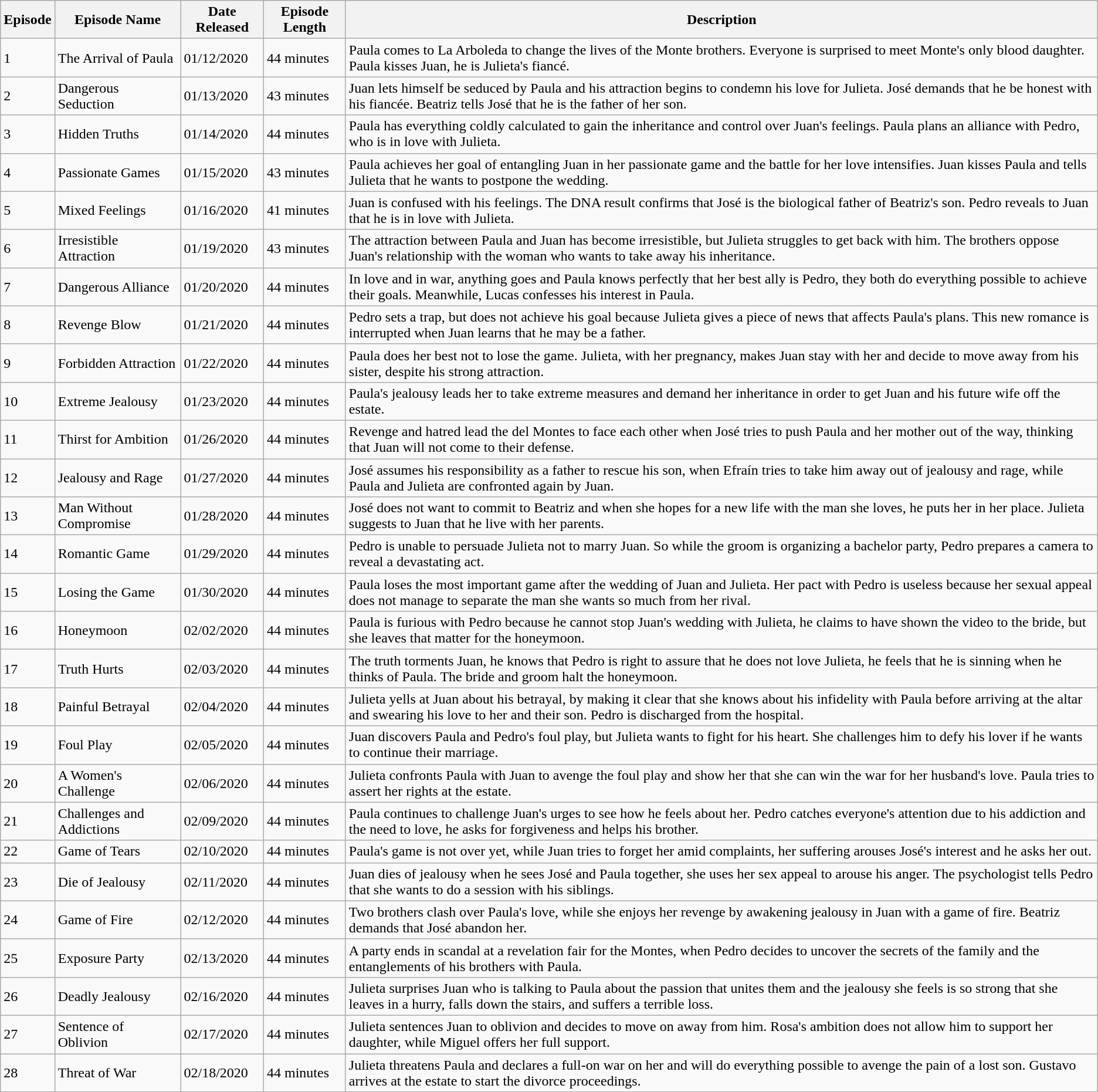<table class="wikitable">
<tr>
<th>Episode</th>
<th>Episode Name</th>
<th>Date Released</th>
<th>Episode Length</th>
<th>Description</th>
</tr>
<tr>
<td>1</td>
<td>The Arrival of Paula</td>
<td>01/12/2020</td>
<td>44 minutes</td>
<td>Paula comes to La Arboleda to change the lives of the Monte brothers. Everyone is surprised to meet Monte's only blood daughter. Paula kisses Juan, he is Julieta's fiancé.</td>
</tr>
<tr>
<td>2</td>
<td>Dangerous Seduction</td>
<td>01/13/2020</td>
<td>43 minutes</td>
<td>Juan lets himself be seduced by Paula and his attraction begins to condemn his love for Julieta. José demands that he be honest with his fiancée. Beatriz tells José that he is the father of her son.</td>
</tr>
<tr>
<td>3</td>
<td>Hidden Truths</td>
<td>01/14/2020</td>
<td>44 minutes</td>
<td>Paula has everything coldly calculated to gain the inheritance and control over Juan's feelings. Paula plans an alliance with Pedro, who is in love with Julieta.</td>
</tr>
<tr>
<td>4</td>
<td>Passionate Games</td>
<td>01/15/2020</td>
<td>43 minutes</td>
<td>Paula achieves her goal of entangling Juan in her passionate game and the battle for her love intensifies. Juan kisses Paula and tells Julieta that he wants to postpone the wedding.</td>
</tr>
<tr>
<td>5</td>
<td>Mixed Feelings</td>
<td>01/16/2020</td>
<td>41 minutes</td>
<td>Juan is confused with his feelings. The DNA result confirms that José is the biological father of Beatriz's son. Pedro reveals to Juan that he is in love with Julieta.</td>
</tr>
<tr>
<td>6</td>
<td>Irresistible Attraction</td>
<td>01/19/2020</td>
<td>43 minutes</td>
<td>The attraction between Paula and Juan has become irresistible, but Julieta struggles to get back with him. The brothers oppose Juan's relationship with the woman who wants to take away his inheritance.</td>
</tr>
<tr>
<td>7</td>
<td>Dangerous Alliance</td>
<td>01/20/2020</td>
<td>44 minutes</td>
<td>In love and in war, anything goes and Paula knows perfectly that her best ally is Pedro, they both do everything possible to achieve their goals. Meanwhile, Lucas confesses his interest in Paula.</td>
</tr>
<tr>
<td>8</td>
<td>Revenge Blow</td>
<td>01/21/2020</td>
<td>44 minutes</td>
<td>Pedro sets a trap, but does not achieve his goal because Julieta gives a piece of news that affects Paula's plans. This new romance is interrupted when Juan learns that he may be a father.</td>
</tr>
<tr>
<td>9</td>
<td>Forbidden Attraction</td>
<td>01/22/2020</td>
<td>44 minutes</td>
<td>Paula does her best not to lose the game. Julieta, with her pregnancy, makes Juan stay with her and decide to move away from his sister, despite his strong attraction.</td>
</tr>
<tr>
<td>10</td>
<td>Extreme Jealousy</td>
<td>01/23/2020</td>
<td>44 minutes</td>
<td>Paula's jealousy leads her to take extreme measures and demand her inheritance in order to get Juan and his future wife off the estate.</td>
</tr>
<tr>
<td>11</td>
<td>Thirst for Ambition</td>
<td>01/26/2020</td>
<td>44 minutes</td>
<td>Revenge and hatred lead the del Montes to face each other when José tries to push Paula and her mother out of the way, thinking that Juan will not come to their defense.</td>
</tr>
<tr>
<td>12</td>
<td>Jealousy and Rage</td>
<td>01/27/2020</td>
<td>44 minutes</td>
<td>José assumes his responsibility as a father to rescue his son, when Efraín tries to take him away out of jealousy and rage, while Paula and Julieta are confronted again by Juan.</td>
</tr>
<tr>
<td>13</td>
<td>Man Without Compromise</td>
<td>01/28/2020</td>
<td>44 minutes</td>
<td>José does not want to commit to Beatriz and when she hopes for a new life with the man she loves, he puts her in her place. Julieta suggests to Juan that he live with her parents.</td>
</tr>
<tr>
<td>14</td>
<td>Romantic Game</td>
<td>01/29/2020</td>
<td>44 minutes</td>
<td>Pedro is unable to persuade Julieta not to marry Juan. So while the groom is organizing a bachelor party, Pedro prepares a camera to reveal a devastating act.</td>
</tr>
<tr>
<td>15</td>
<td>Losing the Game</td>
<td>01/30/2020</td>
<td>44 minutes</td>
<td>Paula loses the most important game after the wedding of Juan and Julieta. Her pact with Pedro is useless because her sexual appeal does not manage to separate the man she wants so much from her rival.</td>
</tr>
<tr>
<td>16</td>
<td>Honeymoon</td>
<td>02/02/2020</td>
<td>44 minutes</td>
<td>Paula is furious with Pedro because he cannot stop Juan's wedding with Julieta, he claims to have shown the video to the bride, but she leaves that matter for the honeymoon.</td>
</tr>
<tr>
<td>17</td>
<td>Truth Hurts</td>
<td>02/03/2020</td>
<td>44 minutes</td>
<td>The truth torments Juan, he knows that Pedro is right to assure that he does not love Julieta, he feels that he is sinning when he thinks of Paula. The bride and groom halt the honeymoon.</td>
</tr>
<tr>
<td>18</td>
<td>Painful Betrayal</td>
<td>02/04/2020</td>
<td>44 minutes</td>
<td>Julieta yells at Juan about his betrayal, by making it clear that she knows about his infidelity with Paula before arriving at the altar and swearing his love to her and their son. Pedro is discharged from the hospital.</td>
</tr>
<tr>
<td>19</td>
<td>Foul Play</td>
<td>02/05/2020</td>
<td>44 minutes</td>
<td>Juan discovers Paula and Pedro's foul play, but Julieta wants to fight for his heart. She challenges him to defy his lover if he wants to continue their marriage.</td>
</tr>
<tr>
<td>20</td>
<td>A Women's Challenge</td>
<td>02/06/2020</td>
<td>44 minutes</td>
<td>Julieta confronts Paula with Juan to avenge the foul play and show her that she can win the war for her husband's love. Paula tries to assert her rights at the estate.</td>
</tr>
<tr>
<td>21</td>
<td>Challenges and Addictions</td>
<td>02/09/2020</td>
<td>44 minutes</td>
<td>Paula continues to challenge Juan's urges to see how he feels about her. Pedro catches everyone's attention due to his addiction and the need to love, he asks for forgiveness and helps his brother.</td>
</tr>
<tr>
<td>22</td>
<td>Game of Tears</td>
<td>02/10/2020</td>
<td>44 minutes</td>
<td>Paula's game is not over yet, while Juan tries to forget her amid complaints, her suffering arouses José's interest and he asks her out.</td>
</tr>
<tr>
<td>23</td>
<td>Die of Jealousy</td>
<td>02/11/2020</td>
<td>44 minutes</td>
<td>Juan dies of jealousy when he sees José and Paula together, she uses her sex appeal to arouse his anger. The psychologist tells Pedro that she wants to do a session with his siblings.</td>
</tr>
<tr>
<td>24</td>
<td>Game of Fire</td>
<td>02/12/2020</td>
<td>44 minutes</td>
<td>Two brothers clash over Paula's love, while she enjoys her revenge by awakening jealousy in Juan with a game of fire. Beatriz demands that José abandon her.</td>
</tr>
<tr>
<td>25</td>
<td>Exposure Party</td>
<td>02/13/2020</td>
<td>44 minutes</td>
<td>A party ends in scandal at a revelation fair for the Montes, when Pedro decides to uncover the secrets of the family and the entanglements of his brothers with Paula.</td>
</tr>
<tr>
<td>26</td>
<td>Deadly Jealousy</td>
<td>02/16/2020</td>
<td>44 minutes</td>
<td>Julieta surprises Juan who is talking to Paula about the passion that unites them and the jealousy she feels is so strong that she leaves in a hurry, falls down the stairs, and suffers a terrible loss.</td>
</tr>
<tr>
<td>27</td>
<td>Sentence of Oblivion</td>
<td>02/17/2020</td>
<td>44 minutes</td>
<td>Julieta sentences Juan to oblivion and decides to move on away from him. Rosa's ambition does not allow him to support her daughter, while Miguel offers her full support.</td>
</tr>
<tr>
<td>28</td>
<td>Threat of War</td>
<td>02/18/2020</td>
<td>44 minutes</td>
<td>Julieta threatens Paula and declares a full-on war on her and will do everything possible to avenge the pain of a lost son. Gustavo arrives at the estate to start the divorce proceedings.</td>
</tr>
</table>
